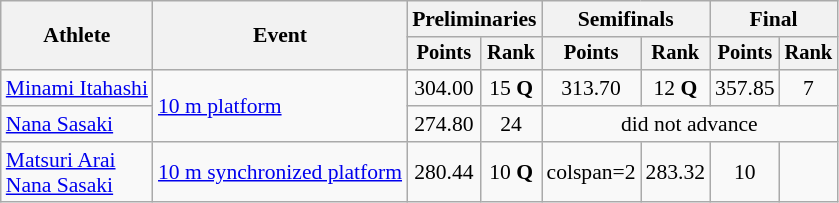<table class=wikitable style="font-size:90%;">
<tr>
<th rowspan="2">Athlete</th>
<th rowspan="2">Event</th>
<th colspan="2">Preliminaries</th>
<th colspan="2">Semifinals</th>
<th colspan="2">Final</th>
</tr>
<tr style="font-size:95%">
<th>Points</th>
<th>Rank</th>
<th>Points</th>
<th>Rank</th>
<th>Points</th>
<th>Rank</th>
</tr>
<tr align=center>
<td align=left><a href='#'>Minami Itahashi</a></td>
<td align=left rowspan=2><a href='#'>10 m platform</a></td>
<td>304.00</td>
<td>15 <strong>Q</strong></td>
<td>313.70</td>
<td>12 <strong>Q</strong></td>
<td>357.85</td>
<td>7</td>
</tr>
<tr align=center>
<td align=left><a href='#'>Nana Sasaki</a></td>
<td>274.80</td>
<td>24</td>
<td colspan=4>did not advance</td>
</tr>
<tr align=center>
<td align=left><a href='#'>Matsuri Arai</a><br><a href='#'>Nana Sasaki</a></td>
<td align=left><a href='#'>10 m synchronized platform</a></td>
<td>280.44</td>
<td>10 <strong>Q</strong></td>
<td>colspan=2 </td>
<td>283.32</td>
<td>10</td>
</tr>
</table>
